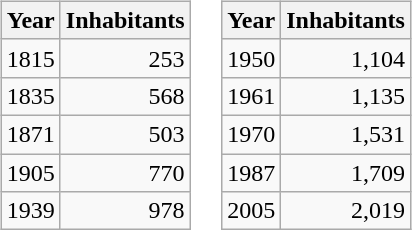<table border="0">
<tr>
<td valign="top"><br><table class="wikitable">
<tr>
<th>Year</th>
<th>Inhabitants</th>
</tr>
<tr>
<td>1815</td>
<td align="right">253</td>
</tr>
<tr>
<td>1835</td>
<td align="right">568</td>
</tr>
<tr>
<td>1871</td>
<td align="right">503</td>
</tr>
<tr>
<td>1905</td>
<td align="right">770</td>
</tr>
<tr>
<td>1939</td>
<td align="right">978</td>
</tr>
</table>
</td>
<td valign="top"><br><table class="wikitable">
<tr>
<th>Year</th>
<th>Inhabitants</th>
</tr>
<tr>
<td>1950</td>
<td align="right">1,104</td>
</tr>
<tr>
<td>1961</td>
<td align="right">1,135</td>
</tr>
<tr>
<td>1970</td>
<td align="right">1,531</td>
</tr>
<tr>
<td>1987</td>
<td align="right">1,709</td>
</tr>
<tr>
<td>2005</td>
<td align="right">2,019</td>
</tr>
</table>
</td>
</tr>
</table>
